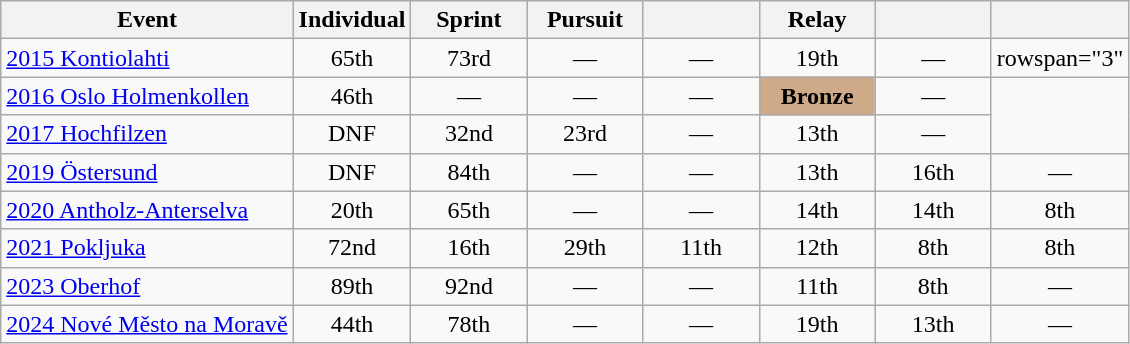<table class="wikitable" style="text-align: center;">
<tr ">
<th>Event</th>
<th style="width:70px;">Individual</th>
<th style="width:70px;">Sprint</th>
<th style="width:70px;">Pursuit</th>
<th style="width:70px;"></th>
<th style="width:70px;">Relay</th>
<th style="width:70px;"></th>
<th style="width:70px;"></th>
</tr>
<tr>
<td align=left> <a href='#'>2015 Kontiolahti</a></td>
<td>65th</td>
<td>73rd</td>
<td>—</td>
<td>—</td>
<td>19th</td>
<td>—</td>
<td>rowspan="3" </td>
</tr>
<tr>
<td align=left> <a href='#'>2016 Oslo Holmenkollen</a></td>
<td>46th</td>
<td>—</td>
<td>—</td>
<td>—</td>
<td style="background:#cfaa88;"><strong>Bronze</strong></td>
<td>—</td>
</tr>
<tr>
<td align=left> <a href='#'>2017 Hochfilzen</a></td>
<td>DNF</td>
<td>32nd</td>
<td>23rd</td>
<td>—</td>
<td>13th</td>
<td>—</td>
</tr>
<tr>
<td align=left> <a href='#'>2019 Östersund</a></td>
<td>DNF</td>
<td>84th</td>
<td>—</td>
<td>—</td>
<td>13th</td>
<td>16th</td>
<td>—</td>
</tr>
<tr>
<td align=left> <a href='#'>2020 Antholz-Anterselva</a></td>
<td>20th</td>
<td>65th</td>
<td>—</td>
<td>—</td>
<td>14th</td>
<td>14th</td>
<td>8th</td>
</tr>
<tr>
<td align=left> <a href='#'>2021 Pokljuka</a></td>
<td>72nd</td>
<td>16th</td>
<td>29th</td>
<td>11th</td>
<td>12th</td>
<td>8th</td>
<td>8th</td>
</tr>
<tr>
<td align=left> <a href='#'>2023 Oberhof</a></td>
<td>89th</td>
<td>92nd</td>
<td>—</td>
<td>—</td>
<td>11th</td>
<td>8th</td>
<td>—</td>
</tr>
<tr>
<td align=left> <a href='#'>2024 Nové Město na Moravě</a></td>
<td>44th</td>
<td>78th</td>
<td>—</td>
<td>—</td>
<td>19th</td>
<td>13th</td>
<td>—</td>
</tr>
</table>
